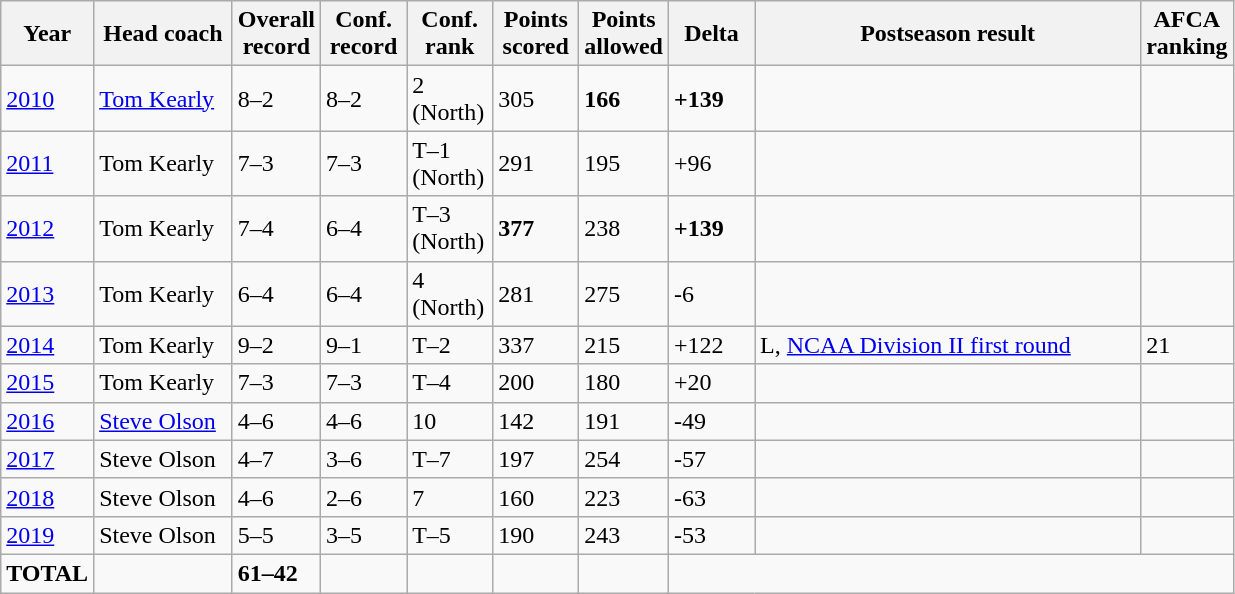<table class="sortable wikitable">
<tr>
<th width="50">Year</th>
<th width="85">Head coach</th>
<th width="50">Overall record</th>
<th width="50">Conf. record</th>
<th width="50">Conf. rank</th>
<th width="50">Points scored</th>
<th width="50">Points allowed</th>
<th width="50">Delta</th>
<th width="250">Postseason result</th>
<th width="50">AFCA ranking</th>
</tr>
<tr align="left" bgcolor="">
<td><a href='#'>2010</a></td>
<td><a href='#'>Tom Kearly</a></td>
<td>8–2</td>
<td>8–2</td>
<td>2 (North)</td>
<td>305</td>
<td><strong>166</strong></td>
<td><strong>+139</strong></td>
<td></td>
<td></td>
</tr>
<tr align="left" bgcolor="">
<td><a href='#'>2011</a></td>
<td>Tom Kearly</td>
<td>7–3</td>
<td>7–3</td>
<td>T–1 (North)</td>
<td>291</td>
<td>195</td>
<td>+96</td>
<td></td>
<td></td>
</tr>
<tr align="left" bgcolor="">
<td><a href='#'>2012</a></td>
<td>Tom Kearly</td>
<td>7–4</td>
<td>6–4</td>
<td>T–3 (North)</td>
<td><strong>377</strong></td>
<td>238</td>
<td><strong>+139</strong></td>
<td></td>
<td></td>
</tr>
<tr align="left" bgcolor="">
<td><a href='#'>2013</a></td>
<td>Tom Kearly</td>
<td>6–4</td>
<td>6–4</td>
<td>4 (North)</td>
<td>281</td>
<td>275</td>
<td>-6</td>
<td></td>
<td></td>
</tr>
<tr align="left" bgcolor="">
<td><a href='#'>2014</a></td>
<td>Tom Kearly</td>
<td>9–2</td>
<td>9–1</td>
<td>T–2</td>
<td>337</td>
<td>215</td>
<td>+122</td>
<td>L, <a href='#'>NCAA Division II first round</a></td>
<td>21</td>
</tr>
<tr align="left" bgcolor="">
<td><a href='#'>2015</a></td>
<td>Tom Kearly</td>
<td>7–3</td>
<td>7–3</td>
<td>T–4</td>
<td>200</td>
<td>180</td>
<td>+20</td>
<td></td>
<td></td>
</tr>
<tr align="left" bgcolor="">
<td><a href='#'>2016</a></td>
<td><a href='#'>Steve Olson</a></td>
<td>4–6</td>
<td>4–6</td>
<td>10</td>
<td>142</td>
<td>191</td>
<td>-49</td>
<td></td>
<td></td>
</tr>
<tr align="left" bgcolor="">
<td><a href='#'>2017</a></td>
<td>Steve Olson</td>
<td>4–7</td>
<td>3–6</td>
<td>T–7</td>
<td>197</td>
<td>254</td>
<td>-57</td>
<td></td>
<td></td>
</tr>
<tr align="left" bgcolor="">
<td><a href='#'>2018</a></td>
<td>Steve Olson</td>
<td>4–6</td>
<td>2–6</td>
<td>7</td>
<td>160</td>
<td>223</td>
<td>-63</td>
<td></td>
<td></td>
</tr>
<tr align="left" bgcolor="">
<td><a href='#'>2019</a></td>
<td>Steve Olson</td>
<td>5–5</td>
<td>3–5</td>
<td>T–5</td>
<td>190</td>
<td>243</td>
<td>-53</td>
<td></td>
<td></td>
</tr>
<tr align="left" bgcolor="">
<td><strong>TOTAL</strong></td>
<td></td>
<td><strong>61–42</strong></td>
<td></td>
<td></td>
<td></td>
<td></td>
</tr>
</table>
